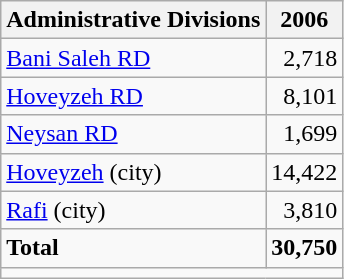<table class="wikitable">
<tr>
<th>Administrative Divisions</th>
<th>2006</th>
</tr>
<tr>
<td><a href='#'>Bani Saleh RD</a></td>
<td style="text-align: right;">2,718</td>
</tr>
<tr>
<td><a href='#'>Hoveyzeh RD</a></td>
<td style="text-align: right;">8,101</td>
</tr>
<tr>
<td><a href='#'>Neysan RD</a></td>
<td style="text-align: right;">1,699</td>
</tr>
<tr>
<td><a href='#'>Hoveyzeh</a> (city)</td>
<td style="text-align: right;">14,422</td>
</tr>
<tr>
<td><a href='#'>Rafi</a> (city)</td>
<td style="text-align: right;">3,810</td>
</tr>
<tr>
<td><strong>Total</strong></td>
<td style="text-align: right;"><strong>30,750</strong></td>
</tr>
<tr>
<td colspan=2></td>
</tr>
</table>
